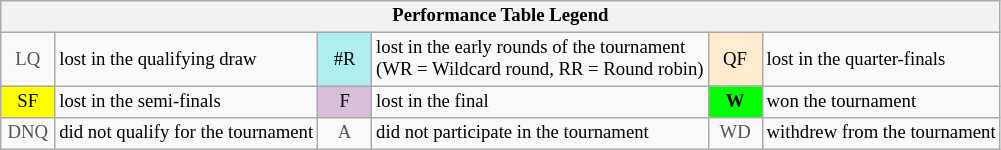<table class="wikitable" style="font-size:78%;">
<tr bgcolor="#efefef">
<th colspan="6">Performance Table Legend</th>
</tr>
<tr>
<td align="center" style="color:#555555;" width="30">LQ</td>
<td>lost in the qualifying draw</td>
<td align="center" style="background:#afeeee;">#R</td>
<td>lost in the early rounds of the tournament<br>(WR = Wildcard round, RR = Round robin)</td>
<td align="center" style="background:#ffebcd;">QF</td>
<td>lost in the quarter-finals</td>
</tr>
<tr>
<td align="center" style="background:yellow;">SF</td>
<td>lost in the semi-finals</td>
<td align="center" style="background:#D8BFD8;">F</td>
<td>lost in the final</td>
<td align="center" style="background:#00ff00;"><strong>W</strong></td>
<td>won the tournament</td>
</tr>
<tr>
<td align="center" style="color:#555555;" width="30">DNQ</td>
<td>did not qualify for the tournament</td>
<td align="center" style="color:#555555;" width="30">A</td>
<td>did not participate in the tournament</td>
<td align="center" style="color:#555555;" width="30">WD</td>
<td>withdrew from the tournament</td>
</tr>
</table>
